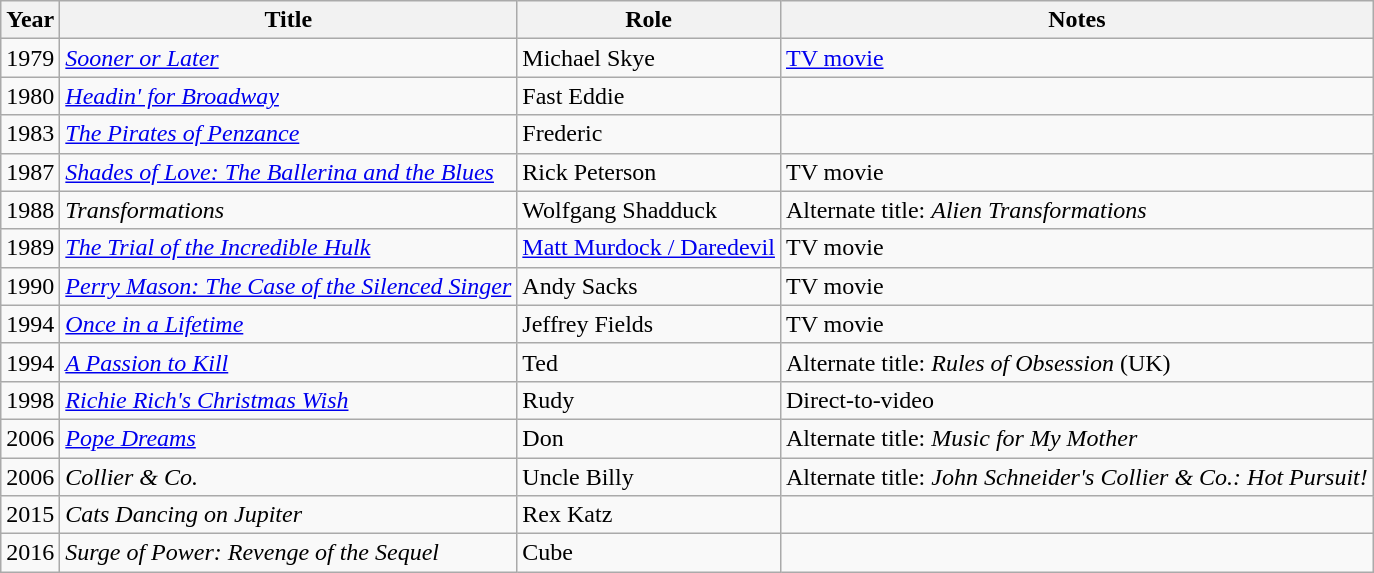<table class="wikitable sortable">
<tr>
<th>Year</th>
<th>Title</th>
<th>Role</th>
<th class=unsortable>Notes</th>
</tr>
<tr>
<td>1979</td>
<td><em><a href='#'>Sooner or Later</a></em></td>
<td>Michael Skye</td>
<td><a href='#'>TV movie</a></td>
</tr>
<tr>
<td>1980</td>
<td><em><a href='#'>Headin' for Broadway</a></em></td>
<td>Fast Eddie</td>
<td></td>
</tr>
<tr>
<td>1983</td>
<td><em><a href='#'>The Pirates of Penzance</a></em></td>
<td>Frederic</td>
<td></td>
</tr>
<tr>
<td>1987</td>
<td><em><a href='#'>Shades of Love: The Ballerina and the Blues</a></em></td>
<td>Rick Peterson</td>
<td>TV movie</td>
</tr>
<tr>
<td>1988</td>
<td><em>Transformations</em></td>
<td>Wolfgang Shadduck</td>
<td>Alternate title: <em>Alien Transformations</em></td>
</tr>
<tr>
<td>1989</td>
<td><em><a href='#'>The Trial of the Incredible Hulk</a></em></td>
<td><a href='#'>Matt Murdock / Daredevil</a></td>
<td>TV movie</td>
</tr>
<tr>
<td>1990</td>
<td><em><a href='#'>Perry Mason: The Case of the Silenced Singer</a></em></td>
<td>Andy Sacks</td>
<td>TV movie</td>
</tr>
<tr>
<td>1994</td>
<td><em><a href='#'>Once in a Lifetime</a></em></td>
<td>Jeffrey Fields</td>
<td>TV movie</td>
</tr>
<tr>
<td>1994</td>
<td><em><a href='#'>A Passion to Kill</a></em></td>
<td>Ted</td>
<td>Alternate title: <em>Rules of Obsession</em> (UK)</td>
</tr>
<tr>
<td>1998</td>
<td><em><a href='#'>Richie Rich's Christmas Wish</a></em></td>
<td>Rudy</td>
<td>Direct-to-video</td>
</tr>
<tr>
<td>2006</td>
<td><em><a href='#'>Pope Dreams</a></em></td>
<td>Don</td>
<td>Alternate title: <em>Music for My Mother</em></td>
</tr>
<tr>
<td>2006</td>
<td><em>Collier & Co.</em></td>
<td>Uncle Billy</td>
<td>Alternate title: <em>John Schneider's Collier & Co.: Hot Pursuit!</em></td>
</tr>
<tr>
<td>2015</td>
<td><em>Cats Dancing on Jupiter</em></td>
<td>Rex Katz</td>
<td></td>
</tr>
<tr>
<td>2016</td>
<td><em>Surge of Power: Revenge of the Sequel</em></td>
<td>Cube</td>
<td></td>
</tr>
</table>
